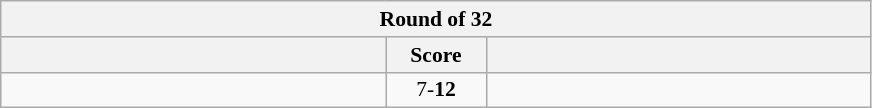<table class="wikitable" style="text-align: center; font-size:90% ">
<tr>
<th colspan=3>Round of 32</th>
</tr>
<tr>
<th align="right" width="250"></th>
<th width="60">Score</th>
<th align="left" width="250"></th>
</tr>
<tr>
<td align=left></td>
<td align=center>7-<strong>12</strong></td>
<td align=left><strong></strong></td>
</tr>
</table>
